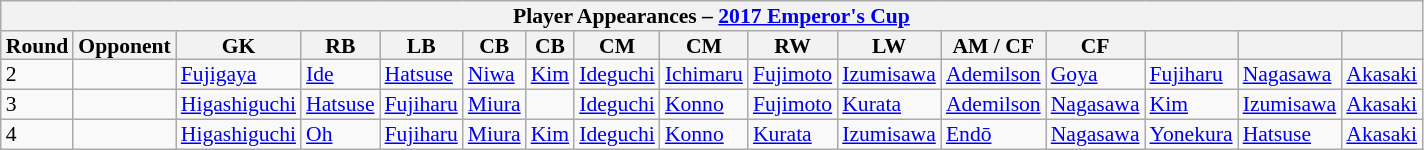<table class="wikitable"  style="text-align:left; line-height:90%; font-size:90%; width:60%;">
<tr>
<th colspan=16>Player Appearances – <a href='#'>2017 Emperor's Cup</a></th>
</tr>
<tr>
<th style="width:5%;">Round</th>
<th style="width:20%;">Opponent</th>
<th style="width:5%;">GK</th>
<th style="width:5%;">RB</th>
<th style="width:5%;">LB</th>
<th style="width:5%;">CB</th>
<th style="width:5%;">CB</th>
<th style="width:5%;">CM</th>
<th style="width:5%;">CM</th>
<th style="width:5%;">RW</th>
<th style="width:5%;">LW</th>
<th style="width:5%;">AM / CF</th>
<th style="width:5%;">CF</th>
<th style="width:5%;"></th>
<th style="width:5%;"></th>
<th style="width:5%;"></th>
</tr>
<tr>
<td align=centre>2</td>
<td align=left></td>
<td><a href='#'>Fujigaya</a></td>
<td><a href='#'>Ide</a></td>
<td><a href='#'>Hatsuse</a></td>
<td><a href='#'>Niwa</a></td>
<td><a href='#'>Kim</a></td>
<td><a href='#'>Ideguchi</a></td>
<td><a href='#'>Ichimaru</a></td>
<td><a href='#'>Fujimoto</a></td>
<td><a href='#'>Izumisawa</a></td>
<td><a href='#'>Ademilson</a></td>
<td><a href='#'>Goya</a></td>
<td><a href='#'>Fujiharu</a></td>
<td><a href='#'>Nagasawa</a></td>
<td><a href='#'>Akasaki</a></td>
</tr>
<tr>
<td align=centre>3</td>
<td align=left></td>
<td><a href='#'>Higashiguchi</a></td>
<td><a href='#'>Hatsuse</a></td>
<td><a href='#'>Fujiharu</a></td>
<td><a href='#'>Miura</a></td>
<td></td>
<td><a href='#'>Ideguchi</a></td>
<td><a href='#'>Konno</a></td>
<td><a href='#'>Fujimoto</a></td>
<td><a href='#'>Kurata</a></td>
<td><a href='#'>Ademilson</a></td>
<td><a href='#'>Nagasawa</a></td>
<td><a href='#'>Kim</a></td>
<td><a href='#'>Izumisawa</a></td>
<td><a href='#'>Akasaki</a></td>
</tr>
<tr>
<td align=centre>4</td>
<td align=left></td>
<td><a href='#'>Higashiguchi</a></td>
<td><a href='#'>Oh</a></td>
<td><a href='#'>Fujiharu</a></td>
<td><a href='#'>Miura</a></td>
<td><a href='#'>Kim</a></td>
<td><a href='#'>Ideguchi</a></td>
<td><a href='#'>Konno</a></td>
<td><a href='#'>Kurata</a></td>
<td><a href='#'>Izumisawa</a></td>
<td><a href='#'>Endō</a></td>
<td><a href='#'>Nagasawa</a></td>
<td><a href='#'>Yonekura</a></td>
<td><a href='#'>Hatsuse</a></td>
<td><a href='#'>Akasaki</a></td>
</tr>
</table>
